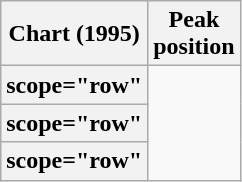<table class="wikitable plainrowheaders sortable">
<tr>
<th scope="col">Chart (1995)</th>
<th scope="col">Peak<br>position</th>
</tr>
<tr>
<th>scope="row" </th>
</tr>
<tr>
<th>scope="row" </th>
</tr>
<tr>
<th>scope="row" </th>
</tr>
</table>
